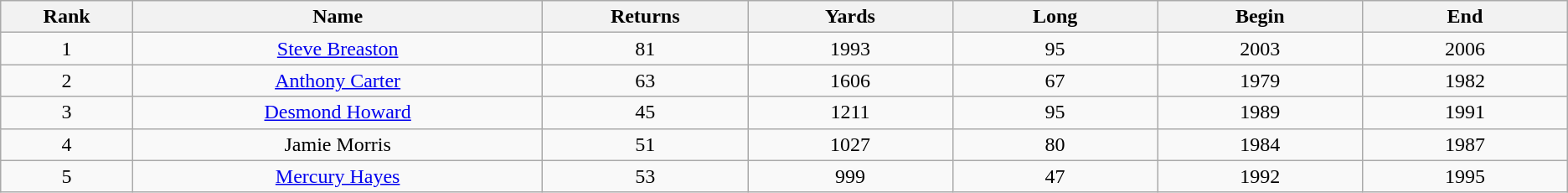<table class="wikitable sortable">
<tr>
<th width="3%">Rank</th>
<th width="10%">Name</th>
<th width="5%">Returns</th>
<th width="5%">Yards</th>
<th width="5%">Long</th>
<th width="5%">Begin</th>
<th width="5%">End</th>
</tr>
<tr align="center">
<td>1</td>
<td><a href='#'>Steve Breaston</a></td>
<td>81</td>
<td>1993</td>
<td>95</td>
<td>2003</td>
<td>2006</td>
</tr>
<tr align="center">
<td>2</td>
<td><a href='#'>Anthony Carter</a></td>
<td>63</td>
<td>1606</td>
<td>67</td>
<td>1979</td>
<td>1982</td>
</tr>
<tr align="center">
<td>3</td>
<td><a href='#'>Desmond Howard</a></td>
<td>45</td>
<td>1211</td>
<td>95</td>
<td>1989</td>
<td>1991</td>
</tr>
<tr align="center">
<td>4</td>
<td>Jamie Morris</td>
<td>51</td>
<td>1027</td>
<td>80</td>
<td>1984</td>
<td>1987</td>
</tr>
<tr align="center">
<td>5</td>
<td><a href='#'>Mercury Hayes</a></td>
<td>53</td>
<td>999</td>
<td>47</td>
<td>1992</td>
<td>1995</td>
</tr>
</table>
